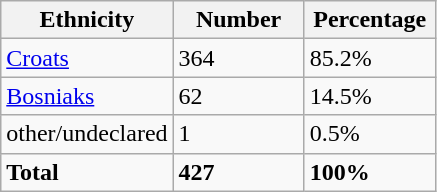<table class="wikitable">
<tr>
<th width="100px">Ethnicity</th>
<th width="80px">Number</th>
<th width="80px">Percentage</th>
</tr>
<tr>
<td><a href='#'>Croats</a></td>
<td>364</td>
<td>85.2%</td>
</tr>
<tr>
<td><a href='#'>Bosniaks</a></td>
<td>62</td>
<td>14.5%</td>
</tr>
<tr>
<td>other/undeclared</td>
<td>1</td>
<td>0.5%</td>
</tr>
<tr>
<td><strong>Total</strong></td>
<td><strong>427</strong></td>
<td><strong>100%</strong></td>
</tr>
</table>
